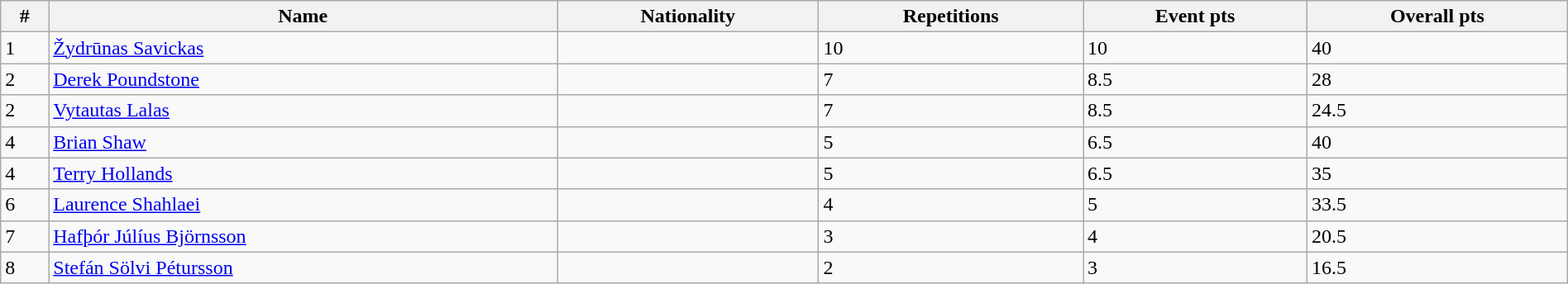<table class="wikitable sortable" style="display: inline-table;width: 100%;">
<tr>
<th>#</th>
<th>Name</th>
<th>Nationality</th>
<th>Repetitions</th>
<th>Event pts</th>
<th>Overall pts</th>
</tr>
<tr>
<td>1</td>
<td><a href='#'>Žydrūnas Savickas</a></td>
<td></td>
<td>10</td>
<td>10</td>
<td>40</td>
</tr>
<tr>
<td>2</td>
<td><a href='#'>Derek Poundstone</a></td>
<td></td>
<td>7</td>
<td>8.5</td>
<td>28</td>
</tr>
<tr>
<td>2</td>
<td><a href='#'>Vytautas Lalas</a></td>
<td></td>
<td>7</td>
<td>8.5</td>
<td>24.5</td>
</tr>
<tr>
<td>4</td>
<td><a href='#'>Brian Shaw</a></td>
<td></td>
<td>5</td>
<td>6.5</td>
<td>40</td>
</tr>
<tr>
<td>4</td>
<td><a href='#'>Terry Hollands</a></td>
<td></td>
<td>5</td>
<td>6.5</td>
<td>35</td>
</tr>
<tr>
<td>6</td>
<td><a href='#'>Laurence Shahlaei</a></td>
<td></td>
<td>4</td>
<td>5</td>
<td>33.5</td>
</tr>
<tr>
<td>7</td>
<td><a href='#'>Hafþór Júlíus Björnsson</a></td>
<td></td>
<td>3</td>
<td>4</td>
<td>20.5</td>
</tr>
<tr>
<td>8</td>
<td><a href='#'>Stefán Sölvi Pétursson</a></td>
<td></td>
<td>2</td>
<td>3</td>
<td>16.5</td>
</tr>
</table>
